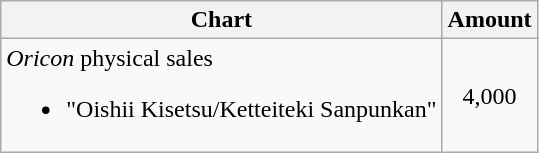<table class="wikitable">
<tr>
<th>Chart</th>
<th>Amount</th>
</tr>
<tr>
<td><em>Oricon</em> physical sales<br><ul><li>"Oishii Kisetsu/Ketteiteki Sanpunkan"</li></ul></td>
<td align="center">4,000</td>
</tr>
</table>
